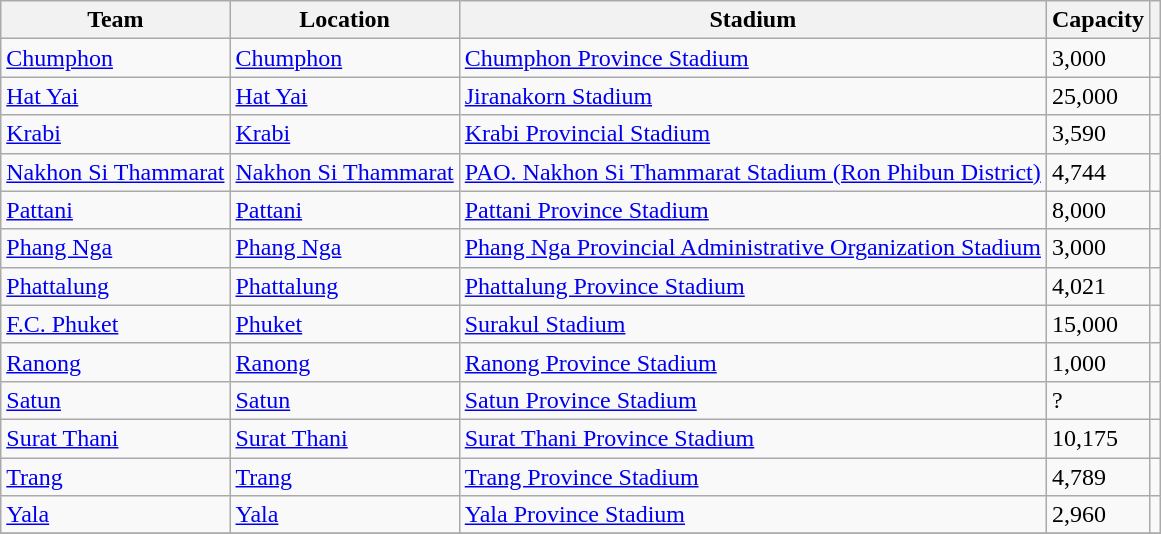<table class="wikitable sortable">
<tr>
<th>Team</th>
<th>Location</th>
<th>Stadium</th>
<th>Capacity</th>
<th class="unsortable"></th>
</tr>
<tr>
<td><a href='#'>Chumphon</a></td>
<td><a href='#'>Chumphon</a></td>
<td><a href='#'>Chumphon Province Stadium</a></td>
<td>3,000</td>
<td></td>
</tr>
<tr>
<td><a href='#'>Hat Yai</a></td>
<td><a href='#'>Hat Yai</a></td>
<td><a href='#'>Jiranakorn Stadium</a></td>
<td>25,000</td>
<td></td>
</tr>
<tr>
<td><a href='#'>Krabi</a></td>
<td><a href='#'>Krabi</a></td>
<td><a href='#'>Krabi Provincial Stadium</a></td>
<td>3,590</td>
<td></td>
</tr>
<tr>
<td><a href='#'>Nakhon Si Thammarat</a></td>
<td><a href='#'>Nakhon Si Thammarat</a></td>
<td><a href='#'>PAO. Nakhon Si Thammarat Stadium (Ron Phibun District)</a></td>
<td>4,744</td>
<td></td>
</tr>
<tr>
<td><a href='#'>Pattani</a></td>
<td><a href='#'>Pattani</a></td>
<td><a href='#'>Pattani Province Stadium</a></td>
<td>8,000</td>
<td></td>
</tr>
<tr>
<td><a href='#'>Phang Nga</a></td>
<td><a href='#'>Phang Nga</a></td>
<td><a href='#'>Phang Nga Provincial Administrative Organization Stadium</a></td>
<td>3,000</td>
<td></td>
</tr>
<tr>
<td><a href='#'>Phattalung</a></td>
<td><a href='#'>Phattalung</a></td>
<td><a href='#'>Phattalung Province Stadium</a></td>
<td>4,021</td>
<td></td>
</tr>
<tr>
<td><a href='#'>F.C. Phuket</a></td>
<td><a href='#'>Phuket</a></td>
<td><a href='#'>Surakul Stadium</a></td>
<td>15,000</td>
<td></td>
</tr>
<tr>
<td><a href='#'>Ranong</a></td>
<td><a href='#'>Ranong</a></td>
<td><a href='#'>Ranong Province Stadium</a></td>
<td>1,000</td>
<td></td>
</tr>
<tr>
<td><a href='#'>Satun</a></td>
<td><a href='#'>Satun</a></td>
<td><a href='#'>Satun Province Stadium</a></td>
<td>?</td>
<td></td>
</tr>
<tr>
<td><a href='#'>Surat Thani</a></td>
<td><a href='#'>Surat Thani</a></td>
<td><a href='#'>Surat Thani Province Stadium</a></td>
<td>10,175</td>
<td></td>
</tr>
<tr>
<td><a href='#'>Trang</a></td>
<td><a href='#'>Trang</a></td>
<td><a href='#'>Trang Province Stadium</a></td>
<td>4,789</td>
<td></td>
</tr>
<tr>
<td><a href='#'>Yala</a></td>
<td><a href='#'>Yala</a></td>
<td><a href='#'>Yala Province Stadium</a></td>
<td>2,960</td>
<td></td>
</tr>
<tr>
</tr>
</table>
